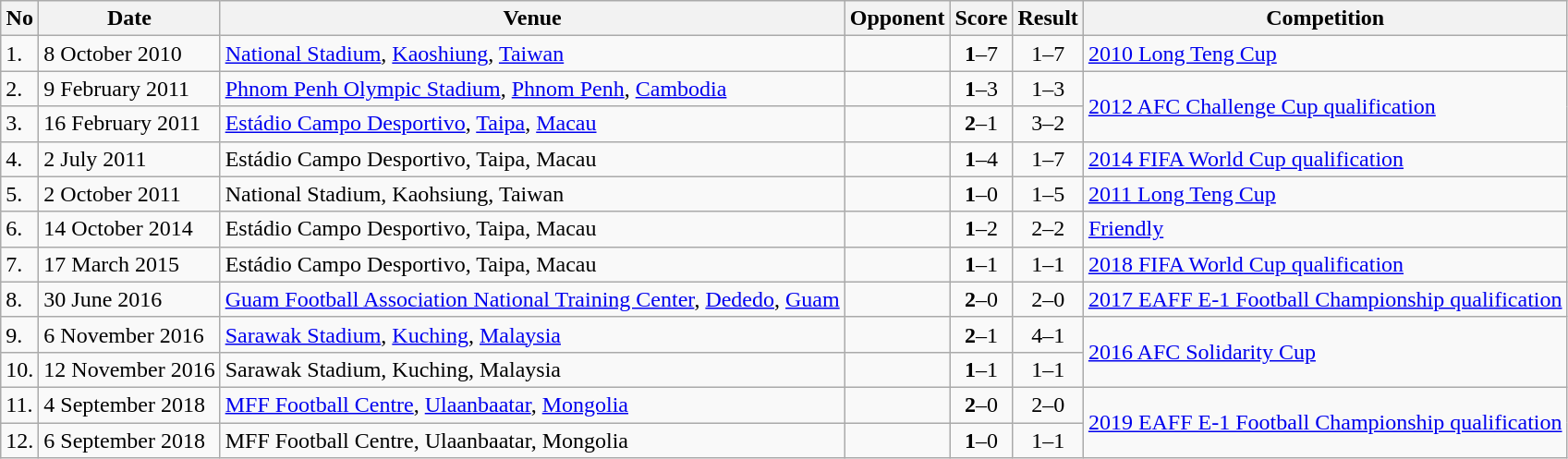<table class="wikitable" style="font-size:100%;">
<tr>
<th>No</th>
<th>Date</th>
<th>Venue</th>
<th>Opponent</th>
<th>Score</th>
<th>Result</th>
<th>Competition</th>
</tr>
<tr>
<td>1.</td>
<td>8 October 2010</td>
<td><a href='#'>National Stadium</a>, <a href='#'>Kaoshiung</a>, <a href='#'>Taiwan</a></td>
<td></td>
<td align=center><strong>1</strong>–7</td>
<td align=center>1–7</td>
<td><a href='#'>2010 Long Teng Cup</a></td>
</tr>
<tr>
<td>2.</td>
<td>9 February 2011</td>
<td><a href='#'>Phnom Penh Olympic Stadium</a>, <a href='#'>Phnom Penh</a>, <a href='#'>Cambodia</a></td>
<td></td>
<td align=center><strong>1</strong>–3</td>
<td align=center>1–3</td>
<td rowspan=2><a href='#'>2012 AFC Challenge Cup qualification</a></td>
</tr>
<tr>
<td>3.</td>
<td>16 February 2011</td>
<td><a href='#'>Estádio Campo Desportivo</a>, <a href='#'>Taipa</a>, <a href='#'>Macau</a></td>
<td></td>
<td align=center><strong>2</strong>–1</td>
<td align=center>3–2 </td>
</tr>
<tr>
<td>4.</td>
<td>2 July 2011</td>
<td>Estádio Campo Desportivo, Taipa, Macau</td>
<td></td>
<td align=center><strong>1</strong>–4</td>
<td align=center>1–7</td>
<td><a href='#'>2014 FIFA World Cup qualification</a></td>
</tr>
<tr>
<td>5.</td>
<td>2 October 2011</td>
<td>National Stadium, Kaohsiung, Taiwan</td>
<td></td>
<td align=center><strong>1</strong>–0</td>
<td align=center>1–5</td>
<td><a href='#'>2011 Long Teng Cup</a></td>
</tr>
<tr>
<td>6.</td>
<td>14 October 2014</td>
<td>Estádio Campo Desportivo, Taipa, Macau</td>
<td></td>
<td align=center><strong>1</strong>–2</td>
<td align=center>2–2</td>
<td><a href='#'>Friendly</a></td>
</tr>
<tr>
<td>7.</td>
<td>17 March 2015</td>
<td>Estádio Campo Desportivo, Taipa, Macau</td>
<td></td>
<td align=center><strong>1</strong>–1</td>
<td align=center>1–1</td>
<td><a href='#'>2018 FIFA World Cup qualification</a></td>
</tr>
<tr>
<td>8.</td>
<td>30 June 2016</td>
<td><a href='#'>Guam Football Association National Training Center</a>, <a href='#'>Dededo</a>, <a href='#'>Guam</a></td>
<td></td>
<td align=center><strong>2</strong>–0</td>
<td align=center>2–0</td>
<td><a href='#'>2017 EAFF E-1 Football Championship qualification</a></td>
</tr>
<tr>
<td>9.</td>
<td>6 November 2016</td>
<td><a href='#'>Sarawak Stadium</a>, <a href='#'>Kuching</a>, <a href='#'>Malaysia</a></td>
<td></td>
<td align=center><strong>2</strong>–1</td>
<td align=center>4–1</td>
<td rowspan=2><a href='#'>2016 AFC Solidarity Cup</a></td>
</tr>
<tr>
<td>10.</td>
<td>12 November 2016</td>
<td>Sarawak Stadium, Kuching, Malaysia</td>
<td></td>
<td align=center><strong>1</strong>–1</td>
<td align=center>1–1 </td>
</tr>
<tr>
<td>11.</td>
<td>4 September 2018</td>
<td><a href='#'>MFF Football Centre</a>, <a href='#'>Ulaanbaatar</a>, <a href='#'>Mongolia</a></td>
<td></td>
<td align=center><strong>2</strong>–0</td>
<td align=center>2–0</td>
<td rowspan=2><a href='#'>2019 EAFF E-1 Football Championship qualification</a></td>
</tr>
<tr>
<td>12.</td>
<td>6 September 2018</td>
<td>MFF Football Centre, Ulaanbaatar, Mongolia</td>
<td></td>
<td align=center><strong>1</strong>–0</td>
<td align=center>1–1</td>
</tr>
</table>
